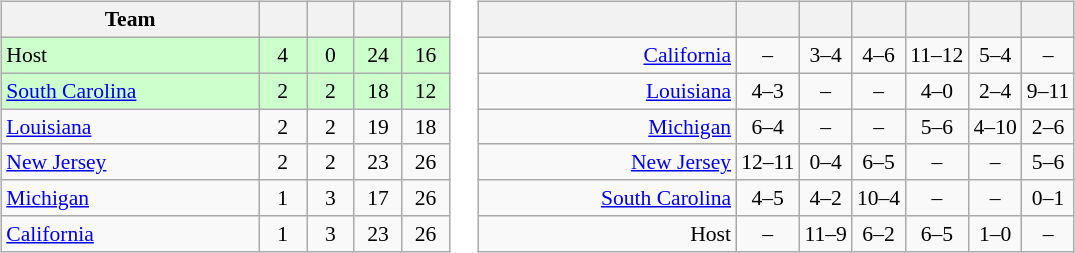<table>
<tr>
<td><br><table class="wikitable" style="text-align: center; font-size: 90%;">
<tr>
<th width=165>Team</th>
<th width=25></th>
<th width=25></th>
<th width=25></th>
<th width=25></th>
</tr>
<tr bgcolor="#ccffcc">
<td align="left"> Host</td>
<td>4</td>
<td>0</td>
<td>24</td>
<td>16</td>
</tr>
<tr bgcolor="#ccffcc">
<td align="left"> <a href='#'>South Carolina</a></td>
<td>2</td>
<td>2</td>
<td>18</td>
<td>12</td>
</tr>
<tr>
<td align="left"> <a href='#'>Louisiana</a></td>
<td>2</td>
<td>2</td>
<td>19</td>
<td>18</td>
</tr>
<tr>
<td align="left"> <a href='#'>New Jersey</a></td>
<td>2</td>
<td>2</td>
<td>23</td>
<td>26</td>
</tr>
<tr>
<td align="left"> <a href='#'>Michigan</a></td>
<td>1</td>
<td>3</td>
<td>17</td>
<td>26</td>
</tr>
<tr>
<td align="left"> <a href='#'>California</a></td>
<td>1</td>
<td>3</td>
<td>23</td>
<td>26</td>
</tr>
</table>
</td>
<td><br><table class="wikitable" style="text-align:center; font-size:90%;">
<tr>
<th width=165> </th>
<th></th>
<th></th>
<th></th>
<th></th>
<th></th>
<th></th>
</tr>
<tr>
<td style="text-align:right;"><a href='#'>California</a> </td>
<td>–</td>
<td>3–4</td>
<td>4–6</td>
<td>11–12</td>
<td>5–4</td>
<td>–</td>
</tr>
<tr>
<td style="text-align:right;"><a href='#'>Louisiana</a> </td>
<td>4–3</td>
<td>–</td>
<td>–</td>
<td>4–0</td>
<td>2–4</td>
<td>9–11</td>
</tr>
<tr>
<td style="text-align:right;"><a href='#'>Michigan</a> </td>
<td>6–4</td>
<td>–</td>
<td>–</td>
<td>5–6</td>
<td>4–10</td>
<td>2–6</td>
</tr>
<tr>
<td style="text-align:right;"><a href='#'>New Jersey</a> </td>
<td>12–11</td>
<td>0–4</td>
<td>6–5</td>
<td>–</td>
<td>–</td>
<td>5–6</td>
</tr>
<tr>
<td style="text-align:right;"><a href='#'>South Carolina</a> </td>
<td>4–5</td>
<td>4–2</td>
<td>10–4</td>
<td>–</td>
<td>–</td>
<td>0–1</td>
</tr>
<tr>
<td style="text-align:right;">Host </td>
<td>–</td>
<td>11–9</td>
<td>6–2</td>
<td>6–5</td>
<td>1–0</td>
<td>–</td>
</tr>
</table>
</td>
</tr>
</table>
